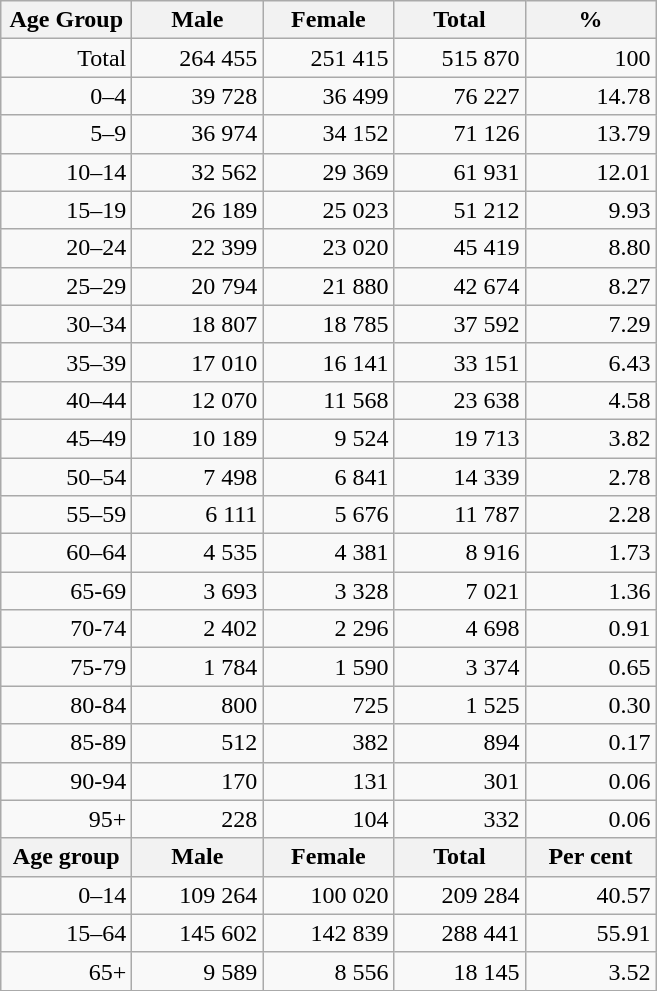<table class="wikitable">
<tr>
<th width="80pt">Age Group</th>
<th width="80pt">Male</th>
<th width="80pt">Female</th>
<th width="80pt">Total</th>
<th width="80pt">%</th>
</tr>
<tr>
<td align="right">Total</td>
<td align="right">264 455</td>
<td align="right">251 415</td>
<td align="right">515 870</td>
<td align="right">100</td>
</tr>
<tr>
<td align="right">0–4</td>
<td align="right">39 728</td>
<td align="right">36 499</td>
<td align="right">76 227</td>
<td align="right">14.78</td>
</tr>
<tr>
<td align="right">5–9</td>
<td align="right">36 974</td>
<td align="right">34 152</td>
<td align="right">71 126</td>
<td align="right">13.79</td>
</tr>
<tr>
<td align="right">10–14</td>
<td align="right">32 562</td>
<td align="right">29 369</td>
<td align="right">61 931</td>
<td align="right">12.01</td>
</tr>
<tr>
<td align="right">15–19</td>
<td align="right">26 189</td>
<td align="right">25 023</td>
<td align="right">51 212</td>
<td align="right">9.93</td>
</tr>
<tr>
<td align="right">20–24</td>
<td align="right">22 399</td>
<td align="right">23 020</td>
<td align="right">45 419</td>
<td align="right">8.80</td>
</tr>
<tr>
<td align="right">25–29</td>
<td align="right">20 794</td>
<td align="right">21 880</td>
<td align="right">42 674</td>
<td align="right">8.27</td>
</tr>
<tr>
<td align="right">30–34</td>
<td align="right">18 807</td>
<td align="right">18 785</td>
<td align="right">37 592</td>
<td align="right">7.29</td>
</tr>
<tr>
<td align="right">35–39</td>
<td align="right">17 010</td>
<td align="right">16 141</td>
<td align="right">33 151</td>
<td align="right">6.43</td>
</tr>
<tr>
<td align="right">40–44</td>
<td align="right">12 070</td>
<td align="right">11 568</td>
<td align="right">23 638</td>
<td align="right">4.58</td>
</tr>
<tr>
<td align="right">45–49</td>
<td align="right">10 189</td>
<td align="right">9 524</td>
<td align="right">19 713</td>
<td align="right">3.82</td>
</tr>
<tr>
<td align="right">50–54</td>
<td align="right">7 498</td>
<td align="right">6 841</td>
<td align="right">14 339</td>
<td align="right">2.78</td>
</tr>
<tr>
<td align="right">55–59</td>
<td align="right">6 111</td>
<td align="right">5 676</td>
<td align="right">11 787</td>
<td align="right">2.28</td>
</tr>
<tr>
<td align="right">60–64</td>
<td align="right">4 535</td>
<td align="right">4 381</td>
<td align="right">8 916</td>
<td align="right">1.73</td>
</tr>
<tr>
<td align="right">65-69</td>
<td align="right">3 693</td>
<td align="right">3 328</td>
<td align="right">7 021</td>
<td align="right">1.36</td>
</tr>
<tr>
<td align="right">70-74</td>
<td align="right">2 402</td>
<td align="right">2 296</td>
<td align="right">4 698</td>
<td align="right">0.91</td>
</tr>
<tr>
<td align="right">75-79</td>
<td align="right">1 784</td>
<td align="right">1 590</td>
<td align="right">3 374</td>
<td align="right">0.65</td>
</tr>
<tr>
<td align="right">80-84</td>
<td align="right">800</td>
<td align="right">725</td>
<td align="right">1 525</td>
<td align="right">0.30</td>
</tr>
<tr>
<td align="right">85-89</td>
<td align="right">512</td>
<td align="right">382</td>
<td align="right">894</td>
<td align="right">0.17</td>
</tr>
<tr>
<td align="right">90-94</td>
<td align="right">170</td>
<td align="right">131</td>
<td align="right">301</td>
<td align="right">0.06</td>
</tr>
<tr>
<td align="right">95+</td>
<td align="right">228</td>
<td align="right">104</td>
<td align="right">332</td>
<td align="right">0.06</td>
</tr>
<tr>
<th width="50">Age group</th>
<th width="80pt">Male</th>
<th width="80">Female</th>
<th width="80">Total</th>
<th width="50">Per cent</th>
</tr>
<tr>
<td align="right">0–14</td>
<td align="right">109 264</td>
<td align="right">100 020</td>
<td align="right">209 284</td>
<td align="right">40.57</td>
</tr>
<tr>
<td align="right">15–64</td>
<td align="right">145 602</td>
<td align="right">142 839</td>
<td align="right">288 441</td>
<td align="right">55.91</td>
</tr>
<tr>
<td align="right">65+</td>
<td align="right">9 589</td>
<td align="right">8 556</td>
<td align="right">18 145</td>
<td align="right">3.52</td>
</tr>
<tr>
</tr>
</table>
